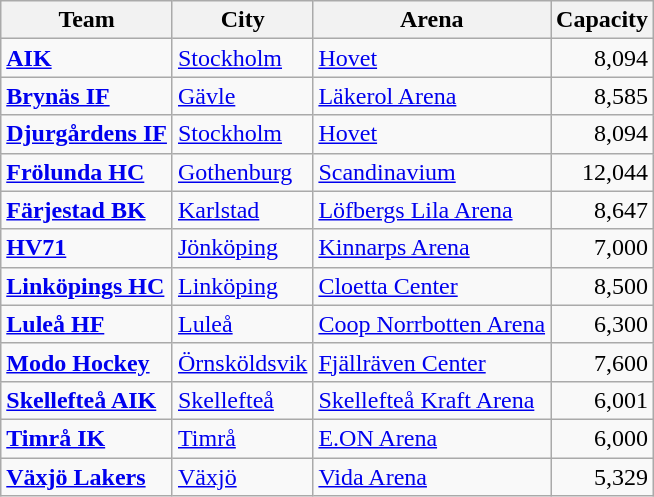<table class="wikitable sortable">
<tr>
<th>Team</th>
<th>City</th>
<th>Arena</th>
<th>Capacity</th>
</tr>
<tr>
<td><strong><a href='#'>AIK</a></strong></td>
<td><a href='#'>Stockholm</a></td>
<td><a href='#'>Hovet</a></td>
<td align="right">8,094</td>
</tr>
<tr>
<td><strong><a href='#'>Brynäs IF</a></strong></td>
<td><a href='#'>Gävle</a></td>
<td><a href='#'>Läkerol Arena</a></td>
<td align="right">8,585</td>
</tr>
<tr>
<td><strong><a href='#'>Djurgårdens IF</a></strong></td>
<td><a href='#'>Stockholm</a></td>
<td><a href='#'>Hovet</a></td>
<td align="right">8,094</td>
</tr>
<tr>
<td><strong><a href='#'>Frölunda HC</a></strong></td>
<td><a href='#'>Gothenburg</a></td>
<td><a href='#'>Scandinavium</a></td>
<td align="right">12,044</td>
</tr>
<tr>
<td><strong><a href='#'>Färjestad BK</a></strong></td>
<td><a href='#'>Karlstad</a></td>
<td><a href='#'>Löfbergs Lila Arena</a></td>
<td align="right">8,647</td>
</tr>
<tr>
<td><strong><a href='#'>HV71</a></strong></td>
<td><a href='#'>Jönköping</a></td>
<td><a href='#'>Kinnarps Arena</a></td>
<td align="right">7,000</td>
</tr>
<tr>
<td><strong><a href='#'>Linköpings HC</a></strong></td>
<td><a href='#'>Linköping</a></td>
<td><a href='#'>Cloetta Center</a></td>
<td align="right">8,500</td>
</tr>
<tr>
<td><strong><a href='#'>Luleå HF</a></strong></td>
<td><a href='#'>Luleå</a></td>
<td><a href='#'>Coop Norrbotten Arena</a></td>
<td align="right">6,300</td>
</tr>
<tr>
<td><strong><a href='#'>Modo Hockey</a></strong></td>
<td><a href='#'>Örnsköldsvik</a></td>
<td><a href='#'>Fjällräven Center</a></td>
<td align="right">7,600</td>
</tr>
<tr>
<td><strong><a href='#'>Skellefteå AIK</a></strong></td>
<td><a href='#'>Skellefteå</a></td>
<td><a href='#'>Skellefteå Kraft Arena</a></td>
<td align="right">6,001</td>
</tr>
<tr>
<td><strong><a href='#'>Timrå IK</a></strong></td>
<td><a href='#'>Timrå</a></td>
<td><a href='#'>E.ON Arena</a></td>
<td align="right">6,000</td>
</tr>
<tr>
<td><strong><a href='#'>Växjö Lakers</a></strong></td>
<td><a href='#'>Växjö</a></td>
<td><a href='#'>Vida Arena</a></td>
<td align="right">5,329</td>
</tr>
</table>
